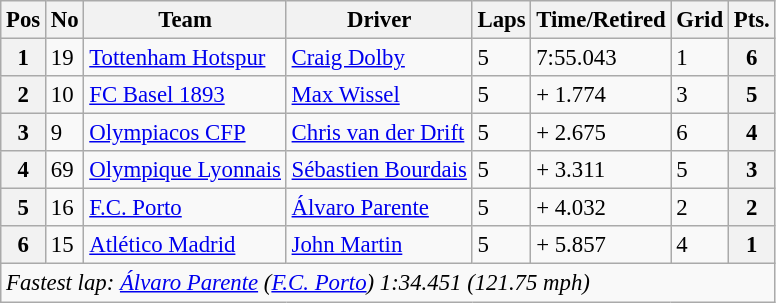<table class="wikitable" style="font-size: 95%">
<tr>
<th>Pos</th>
<th>No</th>
<th>Team</th>
<th>Driver</th>
<th>Laps</th>
<th>Time/Retired</th>
<th>Grid</th>
<th>Pts.</th>
</tr>
<tr>
<th>1</th>
<td>19</td>
<td> <a href='#'>Tottenham Hotspur</a></td>
<td> <a href='#'>Craig Dolby</a></td>
<td>5</td>
<td>7:55.043</td>
<td>1</td>
<th>6</th>
</tr>
<tr>
<th>2</th>
<td>10</td>
<td> <a href='#'>FC Basel 1893</a></td>
<td> <a href='#'>Max Wissel</a></td>
<td>5</td>
<td>+ 1.774</td>
<td>3</td>
<th>5</th>
</tr>
<tr>
<th>3</th>
<td>9</td>
<td> <a href='#'>Olympiacos CFP</a></td>
<td> <a href='#'>Chris van der Drift</a></td>
<td>5</td>
<td>+ 2.675</td>
<td>6</td>
<th>4</th>
</tr>
<tr>
<th>4</th>
<td>69</td>
<td> <a href='#'>Olympique Lyonnais</a></td>
<td> <a href='#'>Sébastien Bourdais</a></td>
<td>5</td>
<td>+ 3.311</td>
<td>5</td>
<th>3</th>
</tr>
<tr>
<th>5</th>
<td>16</td>
<td> <a href='#'>F.C. Porto</a></td>
<td> <a href='#'>Álvaro Parente</a></td>
<td>5</td>
<td>+ 4.032</td>
<td>2</td>
<th>2</th>
</tr>
<tr>
<th>6</th>
<td>15</td>
<td> <a href='#'>Atlético Madrid</a></td>
<td> <a href='#'>John Martin</a></td>
<td>5</td>
<td>+ 5.857</td>
<td>4</td>
<th>1</th>
</tr>
<tr>
<td colspan=8><em>Fastest lap: <a href='#'>Álvaro Parente</a> (<a href='#'>F.C. Porto</a>) 1:34.451 (121.75 mph)</em></td>
</tr>
</table>
